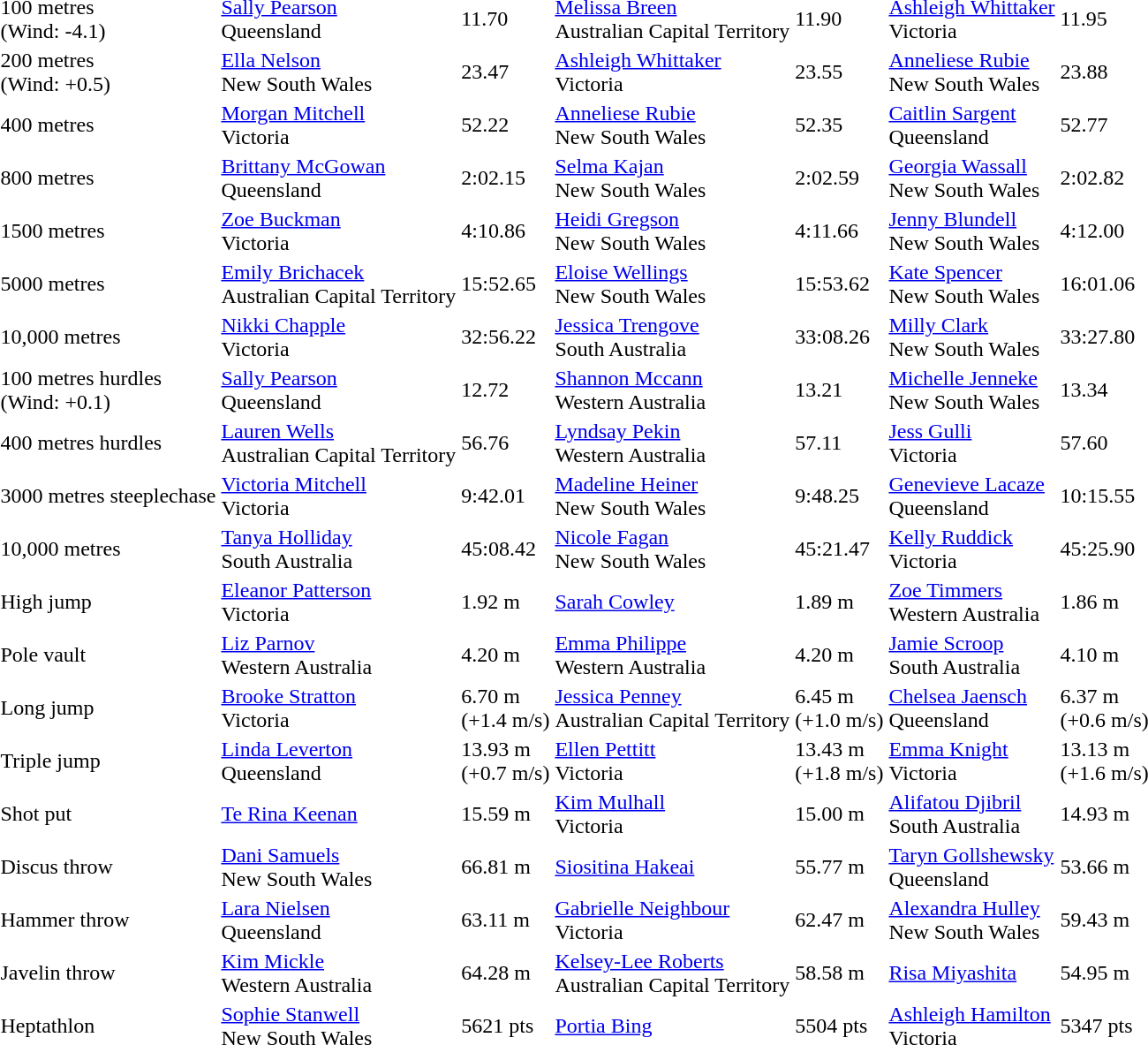<table>
<tr>
<td>100 metres<br>(Wind: -4.1)</td>
<td><a href='#'>Sally Pearson</a><br>Queensland</td>
<td>11.70</td>
<td><a href='#'>Melissa Breen</a><br>Australian Capital Territory</td>
<td>11.90</td>
<td><a href='#'>Ashleigh Whittaker</a><br>Victoria</td>
<td>11.95</td>
</tr>
<tr>
<td>200 metres<br>(Wind: +0.5)</td>
<td><a href='#'>Ella Nelson</a><br>New South Wales</td>
<td>23.47</td>
<td><a href='#'>Ashleigh Whittaker</a><br>Victoria</td>
<td>23.55</td>
<td><a href='#'>Anneliese Rubie</a><br>New South Wales</td>
<td>23.88</td>
</tr>
<tr>
<td>400 metres</td>
<td><a href='#'>Morgan Mitchell</a><br>Victoria</td>
<td>52.22</td>
<td><a href='#'>Anneliese Rubie</a><br>New South Wales</td>
<td>52.35</td>
<td><a href='#'>Caitlin Sargent</a><br>Queensland</td>
<td>52.77</td>
</tr>
<tr>
<td>800 metres</td>
<td><a href='#'>Brittany McGowan</a><br>Queensland</td>
<td>2:02.15</td>
<td><a href='#'>Selma Kajan</a><br>New South Wales</td>
<td>2:02.59</td>
<td><a href='#'>Georgia Wassall</a><br>New South Wales</td>
<td>2:02.82</td>
</tr>
<tr>
<td>1500 metres</td>
<td><a href='#'>Zoe Buckman</a><br>Victoria</td>
<td>4:10.86</td>
<td><a href='#'>Heidi Gregson</a><br>New South Wales</td>
<td>4:11.66</td>
<td><a href='#'>Jenny Blundell</a><br>New South Wales</td>
<td>4:12.00</td>
</tr>
<tr>
<td>5000 metres</td>
<td><a href='#'>Emily Brichacek</a><br>Australian Capital Territory</td>
<td>15:52.65</td>
<td><a href='#'>Eloise Wellings</a><br>New South Wales</td>
<td>15:53.62</td>
<td><a href='#'>Kate Spencer</a><br>New South Wales</td>
<td>16:01.06</td>
</tr>
<tr>
<td>10,000 metres</td>
<td><a href='#'>Nikki Chapple</a><br>Victoria</td>
<td>32:56.22</td>
<td><a href='#'>Jessica Trengove</a><br>South Australia</td>
<td>33:08.26</td>
<td><a href='#'>Milly Clark</a><br>New South Wales</td>
<td>33:27.80</td>
</tr>
<tr>
<td>100 metres hurdles<br>(Wind: +0.1)</td>
<td><a href='#'>Sally Pearson</a><br>Queensland</td>
<td>12.72</td>
<td><a href='#'>Shannon Mccann</a><br>Western Australia</td>
<td>13.21</td>
<td><a href='#'>Michelle Jenneke</a><br>New South Wales</td>
<td>13.34</td>
</tr>
<tr>
<td>400 metres hurdles</td>
<td><a href='#'>Lauren Wells</a><br>Australian Capital Territory</td>
<td>56.76</td>
<td><a href='#'>Lyndsay Pekin</a><br>Western Australia</td>
<td>57.11</td>
<td><a href='#'>Jess Gulli</a><br>Victoria</td>
<td>57.60</td>
</tr>
<tr>
<td>3000 metres steeplechase</td>
<td><a href='#'>Victoria Mitchell</a><br>Victoria</td>
<td>9:42.01</td>
<td><a href='#'>Madeline Heiner</a><br>New South Wales</td>
<td>9:48.25</td>
<td><a href='#'>Genevieve Lacaze</a><br>Queensland</td>
<td>10:15.55</td>
</tr>
<tr>
<td>10,000 metres</td>
<td><a href='#'>Tanya Holliday</a><br>South Australia</td>
<td>45:08.42</td>
<td><a href='#'>Nicole Fagan</a><br>New South Wales</td>
<td>45:21.47</td>
<td><a href='#'>Kelly Ruddick</a><br>Victoria</td>
<td>45:25.90</td>
</tr>
<tr>
<td>High jump</td>
<td><a href='#'>Eleanor Patterson</a><br>Victoria</td>
<td>1.92 m</td>
<td><a href='#'>Sarah Cowley</a><br></td>
<td>1.89 m</td>
<td><a href='#'>Zoe Timmers</a><br>Western Australia</td>
<td>1.86 m</td>
</tr>
<tr>
<td>Pole vault</td>
<td><a href='#'>Liz Parnov</a><br>Western Australia</td>
<td>4.20 m</td>
<td><a href='#'>Emma Philippe</a><br>Western Australia</td>
<td>4.20 m</td>
<td><a href='#'>Jamie Scroop</a><br>South Australia</td>
<td>4.10 m</td>
</tr>
<tr>
<td>Long jump</td>
<td><a href='#'>Brooke Stratton</a><br>Victoria</td>
<td>6.70 m <br>(+1.4 m/s)</td>
<td><a href='#'>Jessica Penney</a><br>Australian Capital Territory</td>
<td>6.45 m <br>(+1.0 m/s)</td>
<td><a href='#'>Chelsea Jaensch</a><br>Queensland</td>
<td>6.37 m <br>(+0.6 m/s)</td>
</tr>
<tr>
<td>Triple jump</td>
<td><a href='#'>Linda Leverton</a><br>Queensland</td>
<td>13.93 m <br>(+0.7 m/s)</td>
<td><a href='#'>Ellen Pettitt</a><br>Victoria</td>
<td>13.43 m <br>(+1.8 m/s)</td>
<td><a href='#'>Emma Knight</a><br>Victoria</td>
<td>13.13 m <br>(+1.6 m/s)</td>
</tr>
<tr>
<td>Shot put</td>
<td><a href='#'>Te Rina Keenan</a><br></td>
<td>15.59 m</td>
<td><a href='#'>Kim Mulhall</a><br>Victoria</td>
<td>15.00 m</td>
<td><a href='#'>Alifatou Djibril</a><br>South Australia</td>
<td>14.93 m</td>
</tr>
<tr>
<td>Discus throw</td>
<td><a href='#'>Dani Samuels</a><br>New South Wales</td>
<td>66.81 m</td>
<td><a href='#'>Siositina Hakeai</a><br></td>
<td>55.77 m</td>
<td><a href='#'>Taryn Gollshewsky</a><br>Queensland</td>
<td>53.66 m</td>
</tr>
<tr>
<td>Hammer throw</td>
<td><a href='#'>Lara Nielsen</a><br>Queensland</td>
<td>63.11 m</td>
<td><a href='#'>Gabrielle Neighbour</a><br>Victoria</td>
<td>62.47 m</td>
<td><a href='#'>Alexandra Hulley</a><br>New South Wales</td>
<td>59.43 m</td>
</tr>
<tr>
<td>Javelin throw</td>
<td><a href='#'>Kim Mickle</a><br>Western Australia</td>
<td>64.28 m</td>
<td><a href='#'>Kelsey-Lee Roberts</a><br>Australian Capital Territory</td>
<td>58.58 m</td>
<td><a href='#'>Risa Miyashita</a><br></td>
<td>54.95 m</td>
</tr>
<tr>
<td>Heptathlon</td>
<td><a href='#'>Sophie Stanwell</a><br>New South Wales</td>
<td>5621 pts</td>
<td><a href='#'>Portia Bing</a><br></td>
<td>5504 pts</td>
<td><a href='#'>Ashleigh Hamilton</a><br>Victoria</td>
<td>5347 pts</td>
</tr>
<tr>
</tr>
</table>
